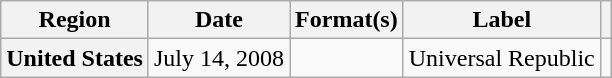<table class="wikitable plainrowheaders">
<tr>
<th scope="col">Region</th>
<th scope="col">Date</th>
<th scope="col">Format(s)</th>
<th scope="col">Label</th>
<th scope="col"></th>
</tr>
<tr>
<th scope="row" rowspan="2">United States</th>
<td>July 14, 2008</td>
<td></td>
<td>Universal Republic</td>
<td></td>
</tr>
</table>
